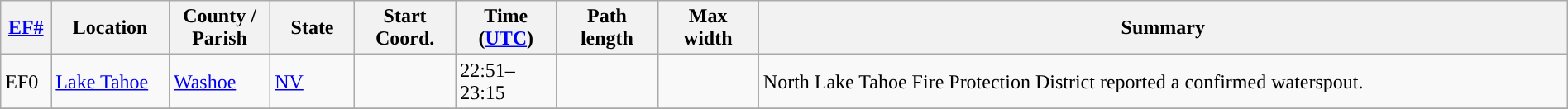<table class="wikitable sortable" style="width:100%;">
<tr>
<th scope="col"  style="width:3%; text-align:center;"><a href='#'>EF#</a></th>
<th scope="col"  style="width:7%; text-align:center;" class="unsortable">Location</th>
<th scope="col"  style="width:6%; text-align:center;" class="unsortable">County / Parish</th>
<th scope="col"  style="width:5%; text-align:center;">State</th>
<th scope="col"  style="width:6%; text-align:center;">Start Coord.</th>
<th scope="col"  style="width:6%; text-align:center;">Time (<a href='#'>UTC</a>)</th>
<th scope="col"  style="width:6%; text-align:center;">Path length</th>
<th scope="col"  style="width:6%; text-align:center;">Max width</th>
<th scope="col" class="unsortable" style="width:48%; text-align:center;">Summary</th>
</tr>
<tr>
<td>EF0</td>
<td><a href='#'>Lake Tahoe</a></td>
<td><a href='#'>Washoe</a></td>
<td><a href='#'>NV</a></td>
<td></td>
<td>22:51–23:15</td>
<td></td>
<td></td>
<td>North Lake Tahoe Fire Protection District reported a confirmed waterspout.</td>
</tr>
<tr>
</tr>
</table>
